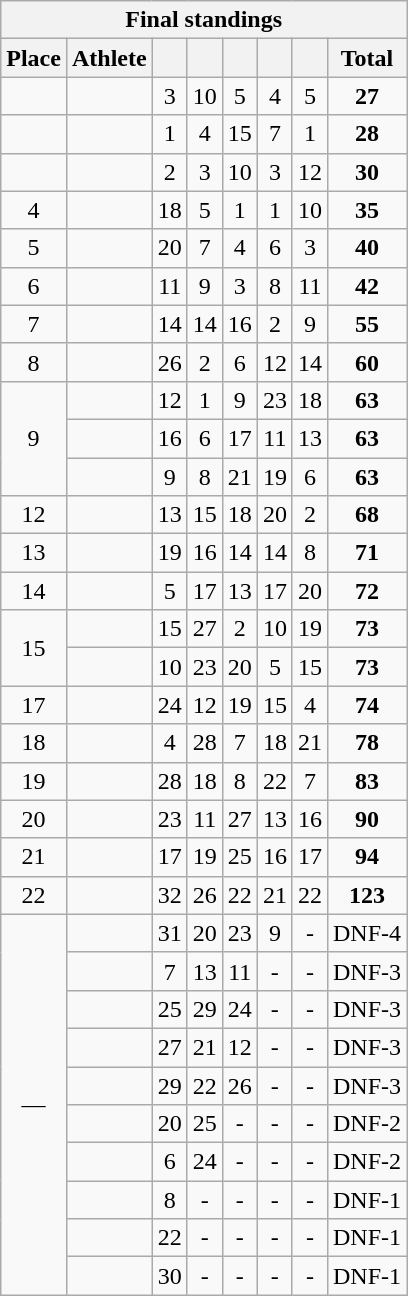<table class=wikitable style="text-align:center">
<tr>
<th colspan=8><strong>Final standings</strong></th>
</tr>
<tr>
<th>Place</th>
<th>Athlete</th>
<th></th>
<th></th>
<th></th>
<th></th>
<th></th>
<th>Total</th>
</tr>
<tr>
<td></td>
<td align=left></td>
<td>3</td>
<td>10</td>
<td>5</td>
<td>4</td>
<td>5</td>
<td><strong>27</strong></td>
</tr>
<tr>
<td></td>
<td align=left></td>
<td>1</td>
<td>4</td>
<td>15</td>
<td>7</td>
<td>1</td>
<td><strong>28</strong></td>
</tr>
<tr>
<td></td>
<td align=left></td>
<td>2</td>
<td>3</td>
<td>10</td>
<td>3</td>
<td>12</td>
<td><strong>30</strong></td>
</tr>
<tr>
<td>4</td>
<td align=left></td>
<td>18</td>
<td>5</td>
<td>1</td>
<td>1</td>
<td>10</td>
<td><strong>35</strong></td>
</tr>
<tr>
<td>5</td>
<td align=left></td>
<td>20</td>
<td>7</td>
<td>4</td>
<td>6</td>
<td>3</td>
<td><strong>40</strong></td>
</tr>
<tr>
<td>6</td>
<td align=left></td>
<td>11</td>
<td>9</td>
<td>3</td>
<td>8</td>
<td>11</td>
<td><strong>42</strong></td>
</tr>
<tr>
<td>7</td>
<td align=left></td>
<td>14</td>
<td>14</td>
<td>16</td>
<td>2</td>
<td>9</td>
<td><strong>55</strong></td>
</tr>
<tr>
<td>8</td>
<td align=left></td>
<td>26</td>
<td>2</td>
<td>6</td>
<td>12</td>
<td>14</td>
<td><strong>60</strong></td>
</tr>
<tr>
<td rowspan=3>9</td>
<td align=left></td>
<td>12</td>
<td>1</td>
<td>9</td>
<td>23</td>
<td>18</td>
<td><strong>63</strong></td>
</tr>
<tr>
<td align=left></td>
<td>16</td>
<td>6</td>
<td>17</td>
<td>11</td>
<td>13</td>
<td><strong>63</strong></td>
</tr>
<tr>
<td align=left></td>
<td>9</td>
<td>8</td>
<td>21</td>
<td>19</td>
<td>6</td>
<td><strong>63</strong></td>
</tr>
<tr>
<td>12</td>
<td align=left></td>
<td>13</td>
<td>15</td>
<td>18</td>
<td>20</td>
<td>2</td>
<td><strong>68</strong></td>
</tr>
<tr>
<td>13</td>
<td align=left></td>
<td>19</td>
<td>16</td>
<td>14</td>
<td>14</td>
<td>8</td>
<td><strong>71</strong></td>
</tr>
<tr>
<td>14</td>
<td align=left></td>
<td>5</td>
<td>17</td>
<td>13</td>
<td>17</td>
<td>20</td>
<td><strong>72</strong></td>
</tr>
<tr>
<td rowspan=2>15</td>
<td align=left></td>
<td>15</td>
<td>27</td>
<td>2</td>
<td>10</td>
<td>19</td>
<td><strong>73</strong></td>
</tr>
<tr>
<td align=left></td>
<td>10</td>
<td>23</td>
<td>20</td>
<td>5</td>
<td>15</td>
<td><strong>73</strong></td>
</tr>
<tr>
<td>17</td>
<td align=left></td>
<td>24</td>
<td>12</td>
<td>19</td>
<td>15</td>
<td>4</td>
<td><strong>74</strong></td>
</tr>
<tr>
<td>18</td>
<td align=left></td>
<td>4</td>
<td>28</td>
<td>7</td>
<td>18</td>
<td>21</td>
<td><strong>78</strong></td>
</tr>
<tr>
<td>19</td>
<td align=left></td>
<td>28</td>
<td>18</td>
<td>8</td>
<td>22</td>
<td>7</td>
<td><strong>83</strong></td>
</tr>
<tr>
<td>20</td>
<td align=left></td>
<td>23</td>
<td>11</td>
<td>27</td>
<td>13</td>
<td>16</td>
<td><strong>90</strong></td>
</tr>
<tr>
<td>21</td>
<td align=left></td>
<td>17</td>
<td>19</td>
<td>25</td>
<td>16</td>
<td>17</td>
<td><strong>94</strong></td>
</tr>
<tr>
<td>22</td>
<td align=left></td>
<td>32</td>
<td>26</td>
<td>22</td>
<td>21</td>
<td>22</td>
<td><strong>123</strong></td>
</tr>
<tr>
<td rowspan=10>—</td>
<td align=left></td>
<td>31</td>
<td>20</td>
<td>23</td>
<td>9</td>
<td>-</td>
<td>DNF-4</td>
</tr>
<tr>
<td align=left></td>
<td>7</td>
<td>13</td>
<td>11</td>
<td>-</td>
<td>-</td>
<td>DNF-3</td>
</tr>
<tr>
<td align=left></td>
<td>25</td>
<td>29</td>
<td>24</td>
<td>-</td>
<td>-</td>
<td>DNF-3</td>
</tr>
<tr>
<td align=left></td>
<td>27</td>
<td>21</td>
<td>12</td>
<td>-</td>
<td>-</td>
<td>DNF-3</td>
</tr>
<tr>
<td align=left></td>
<td>29</td>
<td>22</td>
<td>26</td>
<td>-</td>
<td>-</td>
<td>DNF-3</td>
</tr>
<tr>
<td align=left></td>
<td>20</td>
<td>25</td>
<td>-</td>
<td>-</td>
<td>-</td>
<td>DNF-2</td>
</tr>
<tr>
<td align=left></td>
<td>6</td>
<td>24</td>
<td>-</td>
<td>-</td>
<td>-</td>
<td>DNF-2</td>
</tr>
<tr>
<td align=left></td>
<td>8</td>
<td>-</td>
<td>-</td>
<td>-</td>
<td>-</td>
<td>DNF-1</td>
</tr>
<tr>
<td align=left></td>
<td>22</td>
<td>-</td>
<td>-</td>
<td>-</td>
<td>-</td>
<td>DNF-1</td>
</tr>
<tr>
<td align=left></td>
<td>30</td>
<td>-</td>
<td>-</td>
<td>-</td>
<td>-</td>
<td>DNF-1</td>
</tr>
</table>
